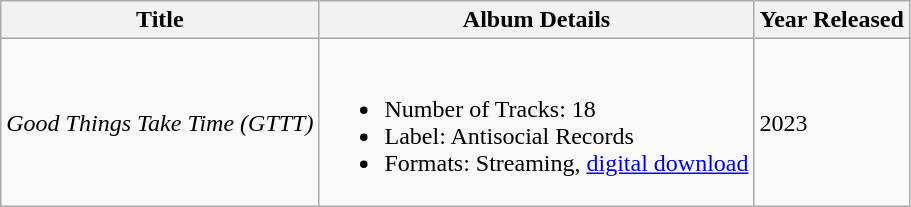<table class="wikitable">
<tr>
<th>Title</th>
<th>Album Details</th>
<th>Year Released</th>
</tr>
<tr>
<td><em>Good Things Take Time (GTTT)</em></td>
<td><br><ul><li>Number of Tracks: 18</li><li>Label: Antisocial Records</li><li>Formats: Streaming, <a href='#'>digital download</a></li></ul></td>
<td>2023</td>
</tr>
</table>
